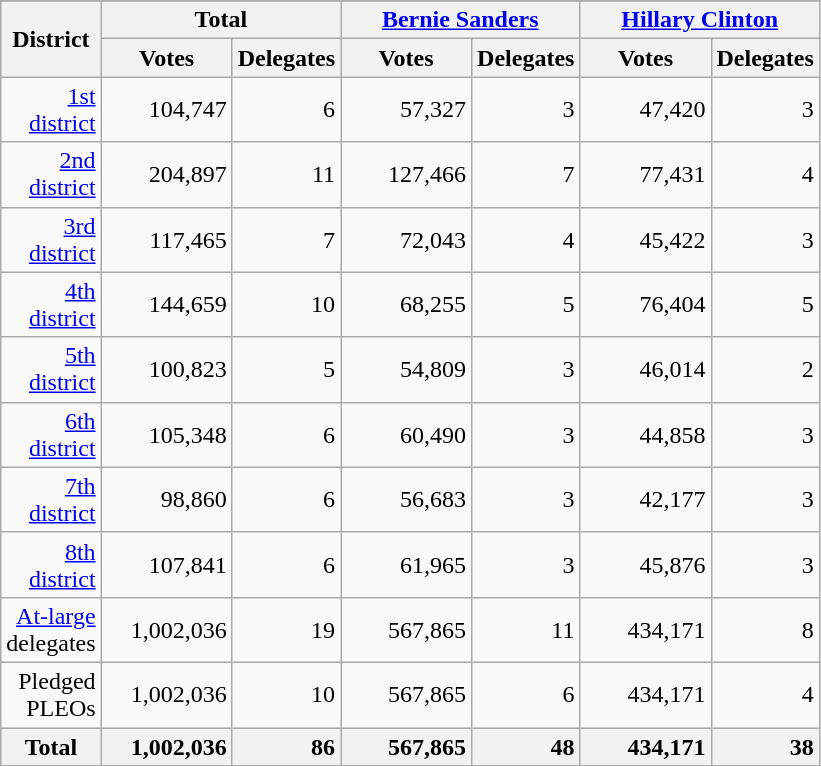<table class=wikitable style="text-align:right">
<tr>
</tr>
<tr>
<th rowspan=2 style="width:45px;">District</th>
<th colspan=2 style="width:80px;">Total</th>
<th colspan=2 style="width:80px;"><a href='#'>Bernie Sanders</a></th>
<th colspan=2 style="width:80px;"><a href='#'>Hillary Clinton</a></th>
</tr>
<tr>
<th style="width:80px;">Votes</th>
<th style="width:60px;">Delegates</th>
<th style="width:80px;">Votes</th>
<th style="width:60px;">Delegates</th>
<th style="width:80px;">Votes</th>
<th style="width:60px;">Delegates</th>
</tr>
<tr>
<td><a href='#'>1st district</a></td>
<td>104,747</td>
<td>6</td>
<td>57,327</td>
<td>3</td>
<td>47,420</td>
<td>3</td>
</tr>
<tr>
<td><a href='#'>2nd district</a></td>
<td>204,897</td>
<td>11</td>
<td>127,466</td>
<td>7</td>
<td>77,431</td>
<td>4</td>
</tr>
<tr>
<td><a href='#'>3rd district</a></td>
<td>117,465</td>
<td>7</td>
<td>72,043</td>
<td>4</td>
<td>45,422</td>
<td>3</td>
</tr>
<tr>
<td><a href='#'>4th district</a></td>
<td>144,659</td>
<td>10</td>
<td>68,255</td>
<td>5</td>
<td>76,404</td>
<td>5</td>
</tr>
<tr>
<td><a href='#'>5th district</a></td>
<td>100,823</td>
<td>5</td>
<td>54,809</td>
<td>3</td>
<td>46,014</td>
<td>2</td>
</tr>
<tr>
<td><a href='#'>6th district</a></td>
<td>105,348</td>
<td>6</td>
<td>60,490</td>
<td>3</td>
<td>44,858</td>
<td>3</td>
</tr>
<tr>
<td><a href='#'>7th district</a></td>
<td>98,860</td>
<td>6</td>
<td>56,683</td>
<td>3</td>
<td>42,177</td>
<td>3</td>
</tr>
<tr>
<td><a href='#'>8th district</a></td>
<td>107,841</td>
<td>6</td>
<td>61,965</td>
<td>3</td>
<td>45,876</td>
<td>3</td>
</tr>
<tr>
<td><a href='#'>At-large</a> delegates</td>
<td>1,002,036</td>
<td>19</td>
<td>567,865</td>
<td>11</td>
<td>434,171</td>
<td>8</td>
</tr>
<tr>
<td>Pledged PLEOs</td>
<td>1,002,036</td>
<td>10</td>
<td>567,865</td>
<td>6</td>
<td>434,171</td>
<td>4</td>
</tr>
<tr>
<th>Total</th>
<th style="text-align:right">1,002,036</th>
<th style="text-align:right">86</th>
<th style="text-align:right">567,865</th>
<th style="text-align:right">48</th>
<th style="text-align:right">434,171</th>
<th style="text-align:right">38</th>
</tr>
</table>
